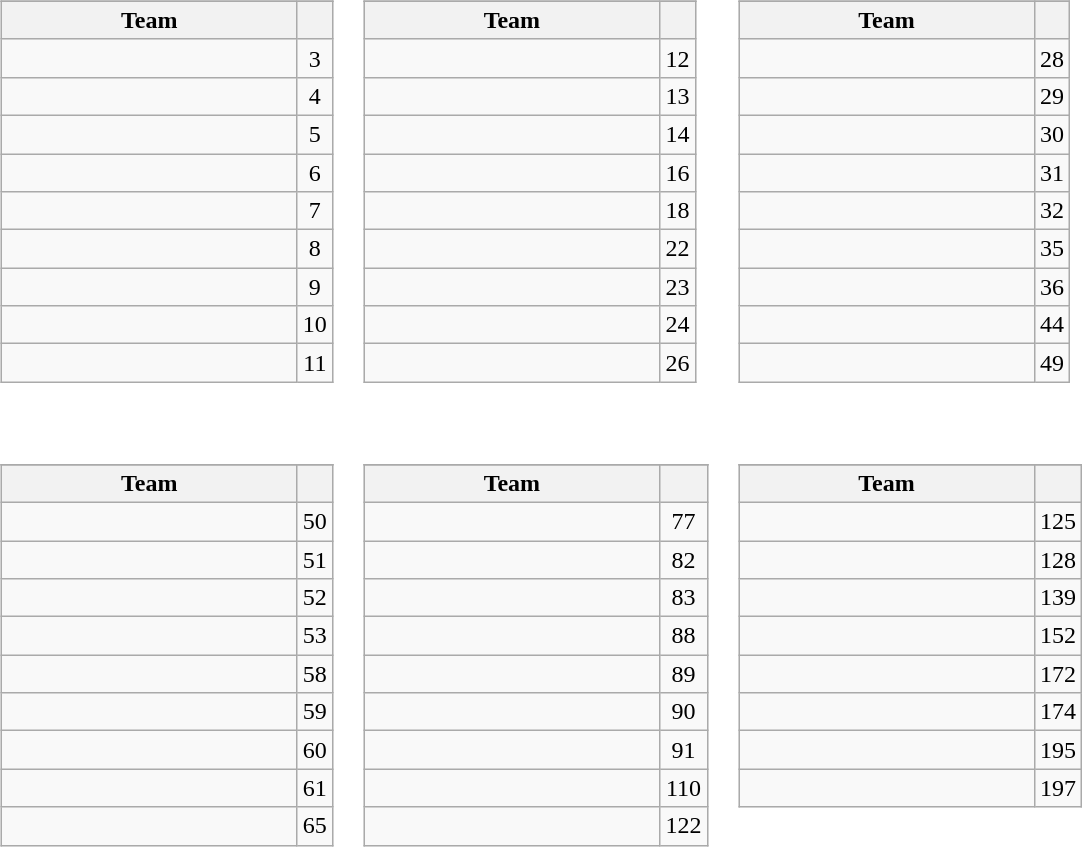<table>
<tr valign=top>
<td><br><table class="wikitable">
<tr>
</tr>
<tr>
<th width=190>Team</th>
<th></th>
</tr>
<tr>
<td><strong> </strong></td>
<td align=center>3</td>
</tr>
<tr>
<td><strong> </strong></td>
<td align=center>4</td>
</tr>
<tr>
<td><strong> </strong></td>
<td align=center>5</td>
</tr>
<tr>
<td></td>
<td align=center>6</td>
</tr>
<tr>
<td><strong> </strong></td>
<td align=center>7</td>
</tr>
<tr>
<td><strong> </strong></td>
<td align=center>8</td>
</tr>
<tr>
<td><strong> </strong></td>
<td align=center>9</td>
</tr>
<tr>
<td></td>
<td align=center>10</td>
</tr>
<tr>
<td><strong> </strong></td>
<td align=center>11</td>
</tr>
</table>
</td>
<td><br><table class="wikitable">
<tr>
</tr>
<tr>
<th width=190>Team</th>
<th></th>
</tr>
<tr>
<td><strong> </strong></td>
<td align=center>12</td>
</tr>
<tr>
<td></td>
<td align=center>13</td>
</tr>
<tr>
<td></td>
<td align=center>14</td>
</tr>
<tr>
<td></td>
<td align=center>16</td>
</tr>
<tr>
<td></td>
<td align=center>18</td>
</tr>
<tr>
<td></td>
<td align=center>22</td>
</tr>
<tr>
<td></td>
<td align=center>23</td>
</tr>
<tr>
<td></td>
<td align=center>24</td>
</tr>
<tr>
<td></td>
<td align=center>26</td>
</tr>
</table>
</td>
<td><br><table class="wikitable">
<tr>
</tr>
<tr>
<th width=190>Team</th>
<th></th>
</tr>
<tr>
<td></td>
<td align=center>28</td>
</tr>
<tr>
<td></td>
<td align=center>29</td>
</tr>
<tr>
<td><strong> </strong></td>
<td align=center>30</td>
</tr>
<tr>
<td><strong> </strong></td>
<td align=center>31</td>
</tr>
<tr>
<td></td>
<td align=center>32</td>
</tr>
<tr>
<td></td>
<td align=center>35</td>
</tr>
<tr>
<td></td>
<td align=center>36</td>
</tr>
<tr>
<td><strong> </strong></td>
<td align=center>44</td>
</tr>
<tr>
<td></td>
<td align=center>49</td>
</tr>
</table>
</td>
</tr>
<tr valign=top>
<td><br><table class="wikitable">
<tr>
</tr>
<tr>
<th width=190>Team</th>
<th></th>
</tr>
<tr>
<td><strong> </strong></td>
<td align=center>50</td>
</tr>
<tr>
<td></td>
<td align=center>51</td>
</tr>
<tr>
<td></td>
<td align=center>52</td>
</tr>
<tr>
<td></td>
<td align=center>53</td>
</tr>
<tr>
<td></td>
<td align=center>58</td>
</tr>
<tr>
<td></td>
<td align=center>59</td>
</tr>
<tr>
<td></td>
<td align=center>60</td>
</tr>
<tr>
<td></td>
<td align=center>61</td>
</tr>
<tr>
<td></td>
<td align=center>65</td>
</tr>
</table>
</td>
<td><br><table class="wikitable">
<tr>
</tr>
<tr>
<th width=190>Team</th>
<th></th>
</tr>
<tr>
<td></td>
<td align=center>77</td>
</tr>
<tr>
<td></td>
<td align=center>82</td>
</tr>
<tr>
<td><strong> </strong></td>
<td align=center>83</td>
</tr>
<tr>
<td></td>
<td align=center>88</td>
</tr>
<tr>
<td></td>
<td align=center>89</td>
</tr>
<tr>
<td></td>
<td align=center>90</td>
</tr>
<tr>
<td></td>
<td align=center>91</td>
</tr>
<tr>
<td></td>
<td align=center>110</td>
</tr>
<tr>
<td></td>
<td align=center>122</td>
</tr>
</table>
</td>
<td><br><table class="wikitable">
<tr>
</tr>
<tr>
<th width=190>Team</th>
<th></th>
</tr>
<tr>
<td></td>
<td align=center>125</td>
</tr>
<tr>
<td></td>
<td align=center>128</td>
</tr>
<tr>
<td></td>
<td align=center>139</td>
</tr>
<tr>
<td></td>
<td align=center>152</td>
</tr>
<tr>
<td></td>
<td align=center>172</td>
</tr>
<tr>
<td></td>
<td align=center>174</td>
</tr>
<tr>
<td></td>
<td align=center>195</td>
</tr>
<tr>
<td></td>
<td align=center>197</td>
</tr>
</table>
</td>
</tr>
</table>
